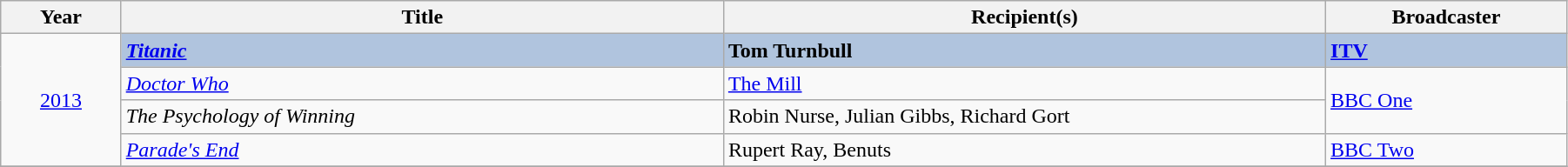<table class="wikitable" width="95%">
<tr>
<th width=5%>Year</th>
<th width=25%>Title</th>
<th width=25%>Recipient(s)</th>
<th width=10%>Broadcaster</th>
</tr>
<tr>
<td rowspan="4" style="text-align:center;"><a href='#'>2013</a></td>
<td style="background:#B0C4DE;"><strong><em><a href='#'>Titanic</a></em></strong></td>
<td style="background:#B0C4DE;"><strong>Tom Turnbull</strong></td>
<td style="background:#B0C4DE;"><strong><a href='#'>ITV</a></strong></td>
</tr>
<tr>
<td><em><a href='#'>Doctor Who</a></em></td>
<td><a href='#'>The Mill</a></td>
<td rowspan="2"><a href='#'>BBC One</a></td>
</tr>
<tr>
<td><em>The Psychology of Winning</em></td>
<td>Robin Nurse, Julian Gibbs, Richard Gort</td>
</tr>
<tr>
<td><em><a href='#'>Parade's End</a></em></td>
<td>Rupert Ray, Benuts</td>
<td><a href='#'>BBC Two</a></td>
</tr>
<tr>
</tr>
</table>
